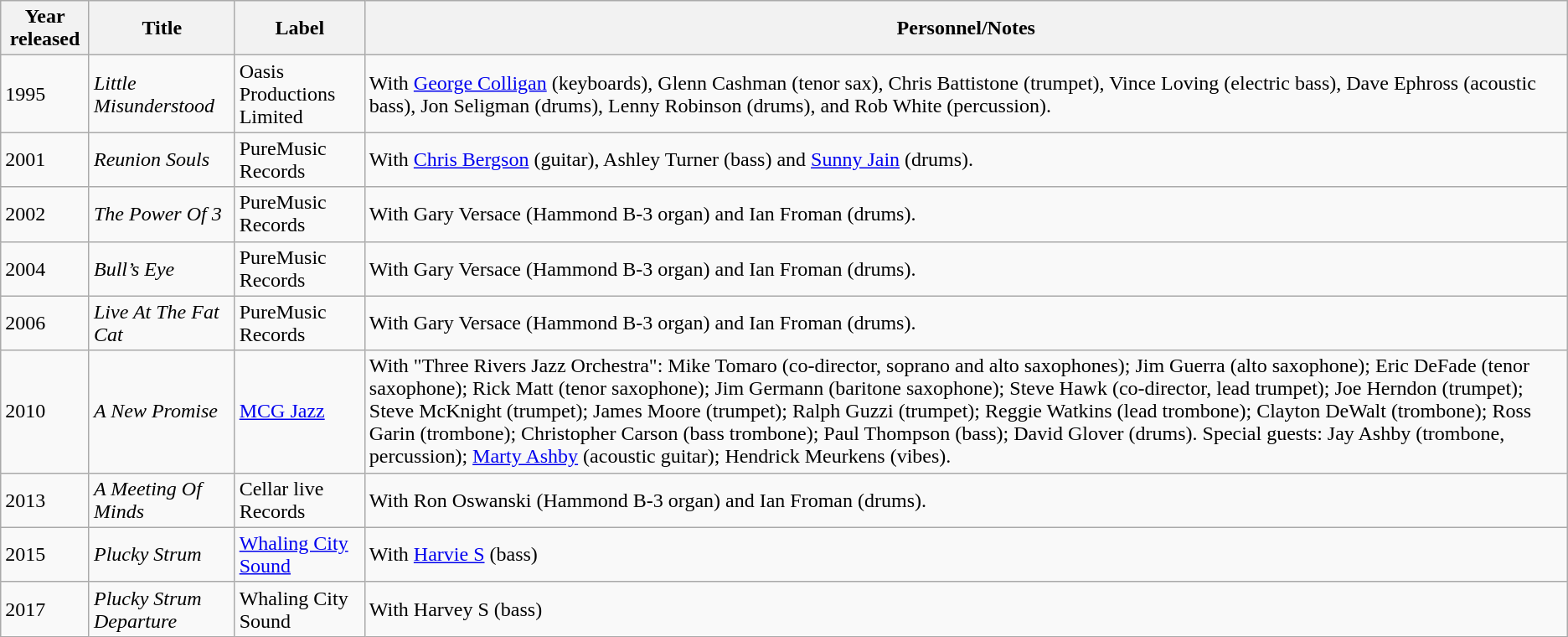<table class="wikitable sortable">
<tr>
<th>Year released</th>
<th>Title</th>
<th>Label</th>
<th>Personnel/Notes</th>
</tr>
<tr>
<td>1995</td>
<td><em>Little Misunderstood </em></td>
<td>Oasis Productions Limited</td>
<td>With <a href='#'>George Colligan</a> (keyboards), Glenn Cashman (tenor sax), Chris Battistone (trumpet), Vince Loving (electric bass), Dave Ephross (acoustic bass), Jon Seligman (drums), Lenny Robinson (drums), and Rob White (percussion).</td>
</tr>
<tr>
<td>2001</td>
<td><em>Reunion Souls</em></td>
<td>PureMusic Records</td>
<td>With <a href='#'>Chris Bergson</a> (guitar), Ashley Turner (bass) and <a href='#'>Sunny Jain</a> (drums).</td>
</tr>
<tr>
<td>2002</td>
<td><em>The Power Of 3</em></td>
<td>PureMusic Records</td>
<td>With Gary Versace (Hammond B-3 organ) and Ian Froman (drums).</td>
</tr>
<tr>
<td>2004</td>
<td><em>Bull’s Eye</em></td>
<td>PureMusic Records</td>
<td>With Gary Versace (Hammond B-3 organ) and Ian Froman (drums).</td>
</tr>
<tr>
<td>2006</td>
<td><em>Live At The Fat Cat</em></td>
<td>PureMusic Records</td>
<td>With Gary Versace (Hammond B-3 organ) and Ian Froman (drums).</td>
</tr>
<tr>
<td>2010</td>
<td><em>A New Promise</em></td>
<td><a href='#'>MCG Jazz</a></td>
<td>With "Three Rivers Jazz Orchestra": Mike Tomaro (co-director, soprano and alto saxophones); Jim Guerra (alto saxophone); Eric DeFade (tenor saxophone); Rick Matt (tenor saxophone); Jim Germann (baritone saxophone); Steve Hawk (co-director, lead trumpet); Joe Herndon (trumpet); Steve McKnight (trumpet); James Moore (trumpet); Ralph Guzzi (trumpet); Reggie Watkins (lead trombone); Clayton DeWalt (trombone); Ross Garin (trombone); Christopher Carson (bass trombone); Paul Thompson (bass); David Glover (drums). Special guests: Jay Ashby (trombone, percussion); <a href='#'>Marty Ashby</a> (acoustic guitar); Hendrick Meurkens (vibes).</td>
</tr>
<tr>
<td>2013</td>
<td><em>A Meeting Of Minds</em></td>
<td>Cellar live Records</td>
<td>With Ron Oswanski (Hammond B-3 organ) and Ian Froman (drums).</td>
</tr>
<tr>
<td>2015</td>
<td><em>Plucky Strum</em></td>
<td><a href='#'>Whaling City Sound</a></td>
<td>With <a href='#'>Harvie S</a> (bass)</td>
</tr>
<tr>
<td>2017</td>
<td><em>Plucky Strum Departure</em></td>
<td>Whaling City Sound</td>
<td>With Harvey S (bass)</td>
</tr>
</table>
